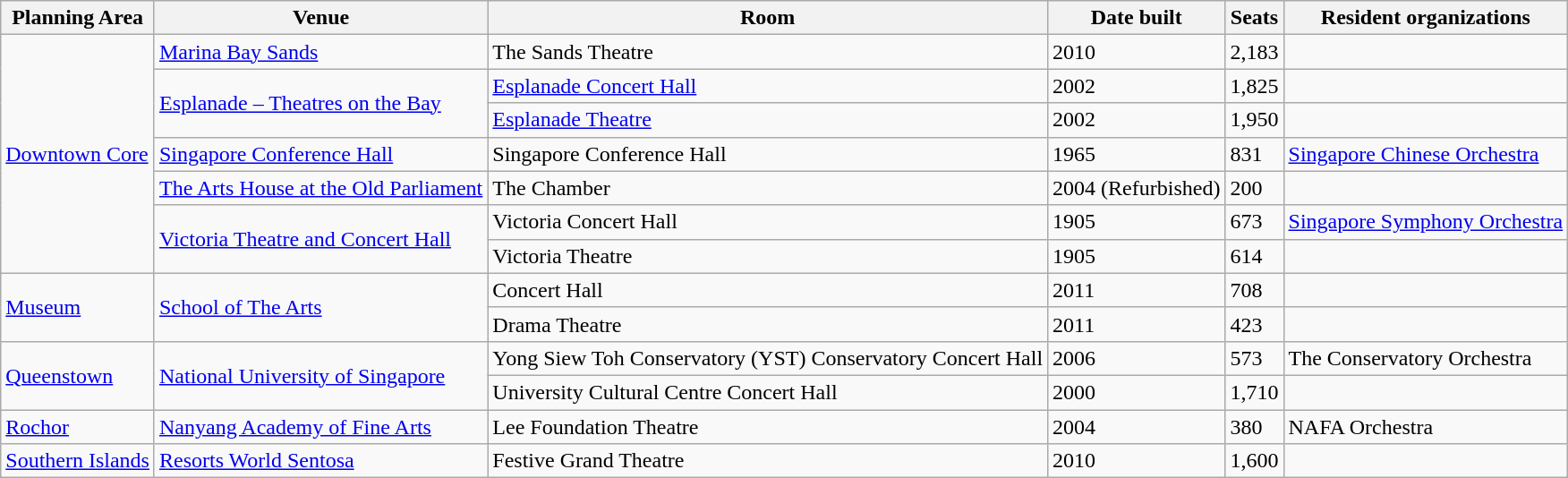<table class="wikitable">
<tr>
<th>Planning Area</th>
<th>Venue</th>
<th>Room</th>
<th>Date built</th>
<th>Seats</th>
<th>Resident organizations</th>
</tr>
<tr>
<td rowspan="7"><a href='#'>Downtown Core</a></td>
<td><a href='#'>Marina Bay Sands</a></td>
<td>The Sands Theatre</td>
<td>2010</td>
<td>2,183</td>
<td></td>
</tr>
<tr>
<td rowspan="2"><a href='#'>Esplanade – Theatres on the Bay</a></td>
<td><a href='#'>Esplanade Concert Hall</a></td>
<td>2002</td>
<td>1,825</td>
<td></td>
</tr>
<tr>
<td><a href='#'>Esplanade Theatre</a></td>
<td>2002</td>
<td>1,950</td>
<td></td>
</tr>
<tr>
<td><a href='#'>Singapore Conference Hall</a></td>
<td>Singapore Conference Hall</td>
<td>1965</td>
<td>831</td>
<td><a href='#'>Singapore Chinese Orchestra</a></td>
</tr>
<tr>
<td><a href='#'>The Arts House at the Old Parliament</a></td>
<td>The Chamber</td>
<td>2004 (Refurbished)</td>
<td>200</td>
<td></td>
</tr>
<tr>
<td rowspan=2><a href='#'>Victoria Theatre and Concert Hall</a></td>
<td>Victoria Concert Hall</td>
<td>1905</td>
<td>673</td>
<td><a href='#'>Singapore Symphony Orchestra</a></td>
</tr>
<tr>
<td>Victoria Theatre</td>
<td>1905</td>
<td>614</td>
<td></td>
</tr>
<tr>
<td rowspan="2"><a href='#'>Museum</a></td>
<td rowspan="2"><a href='#'>School of The Arts</a></td>
<td>Concert Hall</td>
<td>2011</td>
<td>708</td>
<td></td>
</tr>
<tr>
<td>Drama Theatre</td>
<td>2011</td>
<td>423</td>
<td></td>
</tr>
<tr>
<td rowspan="2"><a href='#'>Queenstown</a></td>
<td rowspan=2><a href='#'>National University of Singapore</a></td>
<td>Yong Siew Toh Conservatory (YST) Conservatory Concert Hall</td>
<td>2006</td>
<td>573</td>
<td>The Conservatory Orchestra</td>
</tr>
<tr>
<td>University Cultural Centre Concert Hall</td>
<td>2000</td>
<td>1,710</td>
<td></td>
</tr>
<tr>
<td rowspan="1"><a href='#'>Rochor</a></td>
<td><a href='#'>Nanyang Academy of Fine Arts</a></td>
<td>Lee Foundation Theatre</td>
<td>2004</td>
<td>380</td>
<td>NAFA Orchestra</td>
</tr>
<tr>
<td rowspan=1><a href='#'>Southern Islands</a></td>
<td rowspan=1><a href='#'>Resorts World Sentosa</a></td>
<td>Festive Grand Theatre</td>
<td>2010</td>
<td>1,600</td>
<td></td>
</tr>
</table>
